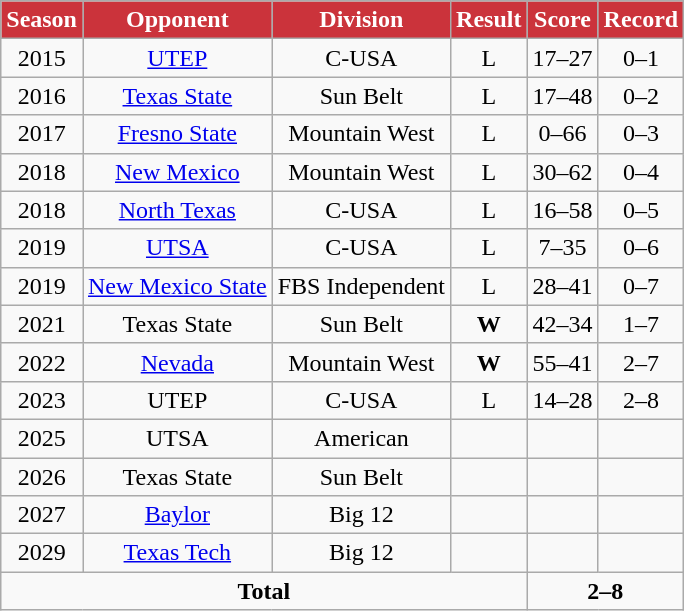<table class="wikitable" style="text-align:center;">
<tr>
<th style="background:#CB333B; color:white;">Season</th>
<th style="background:#CB333B; color:white;">Opponent</th>
<th style="background:#CB333B; color:white;">Division</th>
<th style="background:#CB333B; color:white;">Result</th>
<th style="background:#CB333B; color:white;">Score</th>
<th style="background:#CB333B; color:white;">Record</th>
</tr>
<tr style="text-align:center;">
<td>2015</td>
<td><a href='#'>UTEP</a></td>
<td Conference USA>C-USA</td>
<td>L</td>
<td>17–27</td>
<td>0–1</td>
</tr>
<tr style="text-align:center;">
<td>2016</td>
<td><a href='#'>Texas State</a></td>
<td Sun Belt Conference>Sun Belt</td>
<td>L</td>
<td>17–48</td>
<td>0–2</td>
</tr>
<tr style="text-align:center;">
<td>2017</td>
<td><a href='#'>Fresno State</a></td>
<td Mountain West Conference>Mountain West</td>
<td>L</td>
<td>0–66</td>
<td>0–3</td>
</tr>
<tr style="text-align:center;">
<td>2018</td>
<td><a href='#'>New Mexico</a></td>
<td Mountain West Conference>Mountain West</td>
<td>L</td>
<td>30–62</td>
<td>0–4</td>
</tr>
<tr style="text-align:center;">
<td>2018</td>
<td><a href='#'>North Texas</a></td>
<td Conference USA>C-USA</td>
<td>L</td>
<td>16–58</td>
<td>0–5</td>
</tr>
<tr style="text-align:center;">
<td>2019</td>
<td><a href='#'>UTSA</a></td>
<td Conference USA>C-USA</td>
<td>L</td>
<td>7–35</td>
<td>0–6</td>
</tr>
<tr style="text-align:center;">
<td>2019</td>
<td><a href='#'>New Mexico State</a></td>
<td NCAA Division I FBS independent schools>FBS Independent</td>
<td>L</td>
<td>28–41</td>
<td>0–7</td>
</tr>
<tr style="text-align:center;" background: #CB333B; white">
<td>2021</td>
<td>Texas State</td>
<td Sun Belt Conference>Sun Belt</td>
<td><strong>W</strong></td>
<td>42–34</td>
<td>1–7</td>
</tr>
<tr style="text-align:center;" background: #CB333B; white">
<td>2022</td>
<td><a href='#'>Nevada</a></td>
<td Mountain West Conference>Mountain West</td>
<td><strong>W</strong></td>
<td>55–41</td>
<td>2–7</td>
</tr>
<tr style="text-align:center;" background: #CB333B; white">
<td>2023</td>
<td>UTEP</td>
<td Conference USA>C-USA</td>
<td>L</td>
<td>14–28</td>
<td>2–8</td>
</tr>
<tr style="text-align:center;" background: #CB333B; white">
<td>2025</td>
<td>UTSA</td>
<td>American</td>
<td></td>
<td></td>
<td></td>
</tr>
<tr style="text-align:center;">
<td>2026</td>
<td>Texas State</td>
<td>Sun Belt</td>
<td></td>
<td></td>
<td></td>
</tr>
<tr style="text-align:center;">
<td>2027</td>
<td><a href='#'>Baylor</a></td>
<td>Big 12</td>
<td></td>
<td></td>
<td></td>
</tr>
<tr style="text-align:center;">
<td>2029</td>
<td><a href='#'>Texas Tech</a></td>
<td>Big 12</td>
<td></td>
<td></td>
<td></td>
</tr>
<tr style="text-align:center;">
<td colspan=4><strong>Total</strong></td>
<td colspan=2><strong>2–8</strong></td>
</tr>
</table>
